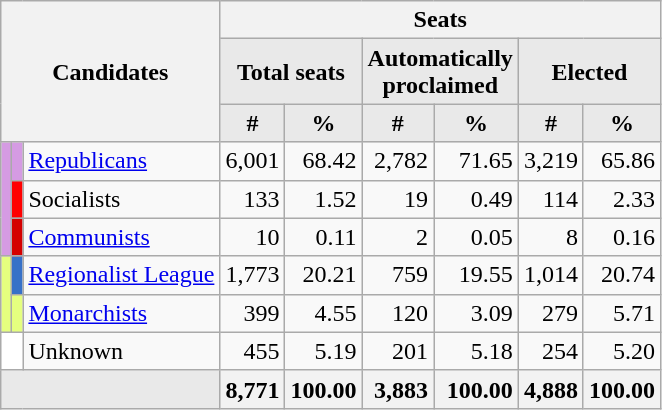<table class="wikitable">
<tr>
<th colspan="3" rowspan="3">Candidates</th>
<th colspan="6">Seats</th>
</tr>
<tr>
<th colspan="2" style="background-color:#E9E9E9" align="center">Total seats</th>
<th colspan="2" style="background-color:#E9E9E9" align="center">Automatically<br>proclaimed</th>
<th colspan="2" style="background-color:#E9E9E9" align="center">Elected</th>
</tr>
<tr>
<th style="background-color:#E9E9E9" align=right>#</th>
<th style="background-color:#E9E9E9" align=right>%</th>
<th style="background-color:#E9E9E9" align=right>#</th>
<th style="background-color:#E9E9E9" align=right>%</th>
<th style="background-color:#E9E9E9" align=right>#</th>
<th style="background-color:#E9E9E9" align=right>%</th>
</tr>
<tr>
<td rowspan="3" bgcolor="#d59be3"></td>
<td style="color:inherit;background:#d59be3"></td>
<td style="text-align: left;"><a href='#'>Republicans</a></td>
<td style="text-align: right;">6,001</td>
<td style="text-align: right;">68.42</td>
<td style="text-align: right;">2,782</td>
<td style="text-align: right;">71.65</td>
<td style="text-align: right;">3,219</td>
<td style="text-align: right;">65.86</td>
</tr>
<tr>
<td style="color:inherit;background:#ff0000"></td>
<td style="text-align: left;">Socialists</td>
<td style="text-align: right;">133</td>
<td style="text-align: right;">1.52</td>
<td style="text-align: right;">19</td>
<td style="text-align: right;">0.49</td>
<td style="text-align: right;">114</td>
<td style="text-align: right;">2.33</td>
</tr>
<tr>
<td style="color:inherit;background:#d40000"></td>
<td style="text-align: left;"><a href='#'>Communists</a></td>
<td style="text-align: right;">10</td>
<td style="text-align: right;">0.11</td>
<td style="text-align: right;">2</td>
<td style="text-align: right;">0.05</td>
<td style="text-align: right;">8</td>
<td style="text-align: right;">0.16</td>
</tr>
<tr>
<td rowspan="2" bgcolor="#e5ff7f"></td>
<td style="color:inherit;background:#3771c8"></td>
<td style="text-align: left;"><a href='#'>Regionalist League</a></td>
<td style="text-align: right;">1,773</td>
<td style="text-align: right;">20.21</td>
<td style="text-align: right;">759</td>
<td style="text-align: right;">19.55</td>
<td style="text-align: right;">1,014</td>
<td style="text-align: right;">20.74</td>
</tr>
<tr>
<td style="color:inherit;background:#e5ff7f"></td>
<td style="text-align: left;"><a href='#'>Monarchists</a></td>
<td style="text-align: right;">399</td>
<td style="text-align: right;">4.55</td>
<td style="text-align: right;">120</td>
<td style="text-align: right;">3.09</td>
<td style="text-align: right;">279</td>
<td style="text-align: right;">5.71</td>
</tr>
<tr>
<td colspan="2"  bgcolor="#ffffff"></td>
<td style="text-align: left;">Unknown</td>
<td style="text-align: right;">455</td>
<td style="text-align: right;">5.19</td>
<td style="text-align: right;">201</td>
<td style="text-align: right;">5.18</td>
<td style="text-align: right;">254</td>
<td style="text-align: right;">5.20</td>
</tr>
<tr>
<th colspan="3" style="background-color:#E9E9E9"></th>
<th style="text-align: right;" style="background-color:#E9E9E9">8,771</th>
<th style="text-align: right;" style="background-color:#E9E9E9">100.00</th>
<th style="text-align: right;" style="background-color:#E9E9E9">3,883</th>
<th style="text-align: right;" style="background-color:#E9E9E9">100.00</th>
<th style="text-align: right;" style="background-color:#E9E9E9">4,888</th>
<th style="text-align: right;" style="background-color:#E9E9E9">100.00</th>
</tr>
</table>
